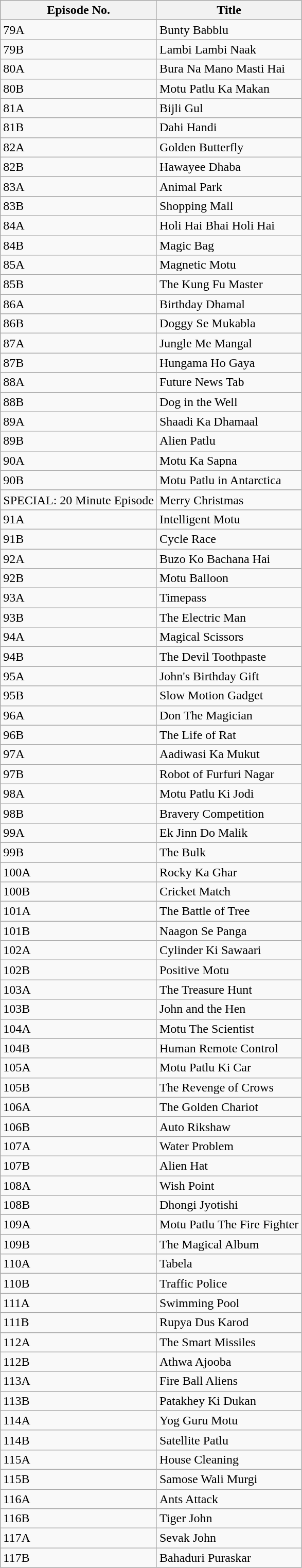<table class="wikitable">
<tr>
<th>Episode No.</th>
<th>Title</th>
</tr>
<tr>
<td>79A</td>
<td>Bunty Babblu</td>
</tr>
<tr>
<td>79B</td>
<td>Lambi Lambi Naak</td>
</tr>
<tr>
<td>80A</td>
<td>Bura Na Mano Masti Hai</td>
</tr>
<tr>
<td>80B</td>
<td>Motu Patlu Ka Makan</td>
</tr>
<tr>
<td>81A</td>
<td>Bijli Gul</td>
</tr>
<tr>
<td>81B</td>
<td>Dahi Handi</td>
</tr>
<tr>
<td>82A</td>
<td>Golden Butterfly</td>
</tr>
<tr>
<td>82B</td>
<td>Hawayee Dhaba</td>
</tr>
<tr>
<td>83A</td>
<td>Animal Park</td>
</tr>
<tr>
<td>83B</td>
<td>Shopping Mall</td>
</tr>
<tr>
<td>84A</td>
<td>Holi Hai Bhai Holi Hai</td>
</tr>
<tr>
<td>84B</td>
<td>Magic Bag</td>
</tr>
<tr>
<td>85A</td>
<td>Magnetic Motu</td>
</tr>
<tr>
<td>85B</td>
<td>The Kung Fu Master</td>
</tr>
<tr>
<td>86A</td>
<td>Birthday Dhamal</td>
</tr>
<tr>
<td>86B</td>
<td>Doggy Se Mukabla</td>
</tr>
<tr>
<td>87A</td>
<td>Jungle Me Mangal</td>
</tr>
<tr>
<td>87B</td>
<td>Hungama Ho Gaya</td>
</tr>
<tr>
<td>88A</td>
<td>Future News Tab</td>
</tr>
<tr>
<td>88B</td>
<td>Dog in the Well</td>
</tr>
<tr>
<td>89A</td>
<td>Shaadi Ka Dhamaal</td>
</tr>
<tr>
<td>89B</td>
<td>Alien Patlu</td>
</tr>
<tr>
<td>90A</td>
<td>Motu Ka Sapna</td>
</tr>
<tr>
<td>90B</td>
<td>Motu Patlu in Antarctica</td>
</tr>
<tr>
<td>SPECIAL: 20 Minute Episode</td>
<td>Merry Christmas</td>
</tr>
<tr>
<td>91A</td>
<td>Intelligent Motu</td>
</tr>
<tr>
<td>91B</td>
<td>Cycle Race</td>
</tr>
<tr>
<td>92A</td>
<td>Buzo Ko Bachana Hai</td>
</tr>
<tr>
<td>92B</td>
<td>Motu Balloon</td>
</tr>
<tr>
<td>93A</td>
<td>Timepass</td>
</tr>
<tr>
<td>93B</td>
<td>The Electric Man</td>
</tr>
<tr>
<td>94A</td>
<td>Magical Scissors</td>
</tr>
<tr>
<td>94B</td>
<td>The Devil Toothpaste</td>
</tr>
<tr>
<td>95A</td>
<td>John's Birthday Gift</td>
</tr>
<tr>
<td>95B</td>
<td>Slow Motion Gadget</td>
</tr>
<tr>
<td>96A</td>
<td>Don The Magician</td>
</tr>
<tr>
<td>96B</td>
<td>The Life of Rat</td>
</tr>
<tr>
<td>97A</td>
<td>Aadiwasi Ka Mukut</td>
</tr>
<tr>
<td>97B</td>
<td>Robot of Furfuri Nagar</td>
</tr>
<tr>
<td>98A</td>
<td>Motu Patlu Ki Jodi</td>
</tr>
<tr>
<td>98B</td>
<td>Bravery Competition</td>
</tr>
<tr>
<td>99A</td>
<td>Ek Jinn Do Malik</td>
</tr>
<tr>
<td>99B</td>
<td>The Bulk</td>
</tr>
<tr>
<td>100A</td>
<td>Rocky Ka Ghar</td>
</tr>
<tr>
<td>100B</td>
<td>Cricket Match</td>
</tr>
<tr>
<td>101A</td>
<td>The Battle of Tree</td>
</tr>
<tr>
<td>101B</td>
<td>Naagon Se Panga</td>
</tr>
<tr>
<td>102A</td>
<td>Cylinder Ki Sawaari</td>
</tr>
<tr>
<td>102B</td>
<td>Positive Motu</td>
</tr>
<tr>
<td>103A</td>
<td>The Treasure Hunt</td>
</tr>
<tr>
<td>103B</td>
<td>John and the Hen</td>
</tr>
<tr>
<td>104A</td>
<td>Motu The Scientist</td>
</tr>
<tr>
<td>104B</td>
<td>Human Remote Control</td>
</tr>
<tr>
<td>105A</td>
<td>Motu Patlu Ki Car</td>
</tr>
<tr>
<td>105B</td>
<td>The Revenge of Crows</td>
</tr>
<tr>
<td>106A</td>
<td>The Golden Chariot</td>
</tr>
<tr>
<td>106B</td>
<td>Auto Rikshaw</td>
</tr>
<tr>
<td>107A</td>
<td>Water Problem</td>
</tr>
<tr>
<td>107B</td>
<td>Alien Hat</td>
</tr>
<tr>
<td>108A</td>
<td>Wish Point</td>
</tr>
<tr>
<td>108B</td>
<td>Dhongi Jyotishi</td>
</tr>
<tr>
<td>109A</td>
<td>Motu Patlu The Fire Fighter</td>
</tr>
<tr>
<td>109B</td>
<td>The Magical Album</td>
</tr>
<tr>
<td>110A</td>
<td>Tabela</td>
</tr>
<tr>
<td>110B</td>
<td>Traffic Police</td>
</tr>
<tr>
<td>111A</td>
<td>Swimming Pool</td>
</tr>
<tr>
<td>111B</td>
<td>Rupya Dus Karod</td>
</tr>
<tr>
<td>112A</td>
<td>The Smart Missiles</td>
</tr>
<tr>
<td>112B</td>
<td>Athwa Ajooba</td>
</tr>
<tr>
<td>113A</td>
<td>Fire Ball Aliens</td>
</tr>
<tr>
<td>113B</td>
<td>Patakhey Ki Dukan</td>
</tr>
<tr>
<td>114A</td>
<td>Yog Guru Motu</td>
</tr>
<tr>
<td>114B</td>
<td>Satellite Patlu</td>
</tr>
<tr>
<td>115A</td>
<td>House Cleaning</td>
</tr>
<tr>
<td>115B</td>
<td>Samose Wali Murgi</td>
</tr>
<tr>
<td>116A</td>
<td>Ants Attack</td>
</tr>
<tr>
<td>116B</td>
<td>Tiger John</td>
</tr>
<tr>
<td>117A</td>
<td>Sevak John</td>
</tr>
<tr>
<td>117B</td>
<td>Bahaduri Puraskar</td>
</tr>
</table>
